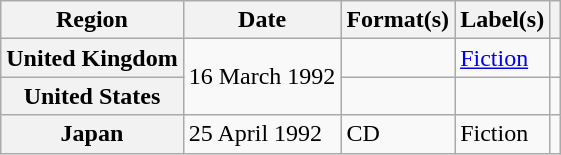<table class="wikitable plainrowheaders">
<tr>
<th scope="col">Region</th>
<th scope="col">Date</th>
<th scope="col">Format(s)</th>
<th scope="col">Label(s)</th>
<th scope="col"></th>
</tr>
<tr>
<th scope="row">United Kingdom</th>
<td rowspan="2">16 March 1992</td>
<td></td>
<td><a href='#'>Fiction</a></td>
<td align="center"></td>
</tr>
<tr>
<th scope="row">United States</th>
<td></td>
<td></td>
<td align="center"></td>
</tr>
<tr>
<th scope="row">Japan</th>
<td>25 April 1992</td>
<td>CD</td>
<td>Fiction</td>
<td align="center"></td>
</tr>
</table>
